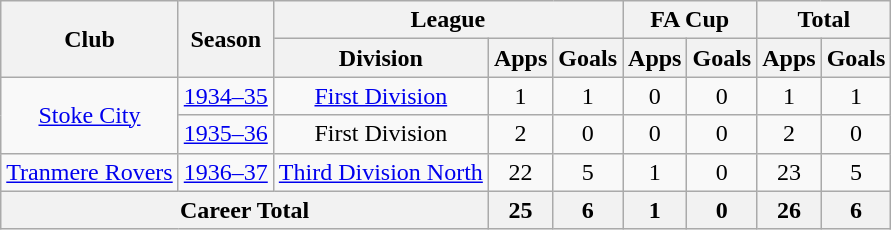<table class="wikitable" style="text-align: center;">
<tr>
<th rowspan="2">Club</th>
<th rowspan="2">Season</th>
<th colspan="3">League</th>
<th colspan="2">FA Cup</th>
<th colspan="2">Total</th>
</tr>
<tr>
<th>Division</th>
<th>Apps</th>
<th>Goals</th>
<th>Apps</th>
<th>Goals</th>
<th>Apps</th>
<th>Goals</th>
</tr>
<tr>
<td rowspan="2"><a href='#'>Stoke City</a></td>
<td><a href='#'>1934–35</a></td>
<td><a href='#'>First Division</a></td>
<td>1</td>
<td>1</td>
<td>0</td>
<td>0</td>
<td>1</td>
<td>1</td>
</tr>
<tr>
<td><a href='#'>1935–36</a></td>
<td>First Division</td>
<td>2</td>
<td>0</td>
<td>0</td>
<td>0</td>
<td>2</td>
<td>0</td>
</tr>
<tr>
<td><a href='#'>Tranmere Rovers</a></td>
<td><a href='#'>1936–37</a></td>
<td><a href='#'>Third Division North</a></td>
<td>22</td>
<td>5</td>
<td>1</td>
<td>0</td>
<td>23</td>
<td>5</td>
</tr>
<tr>
<th colspan="3">Career Total</th>
<th>25</th>
<th>6</th>
<th>1</th>
<th>0</th>
<th>26</th>
<th>6</th>
</tr>
</table>
